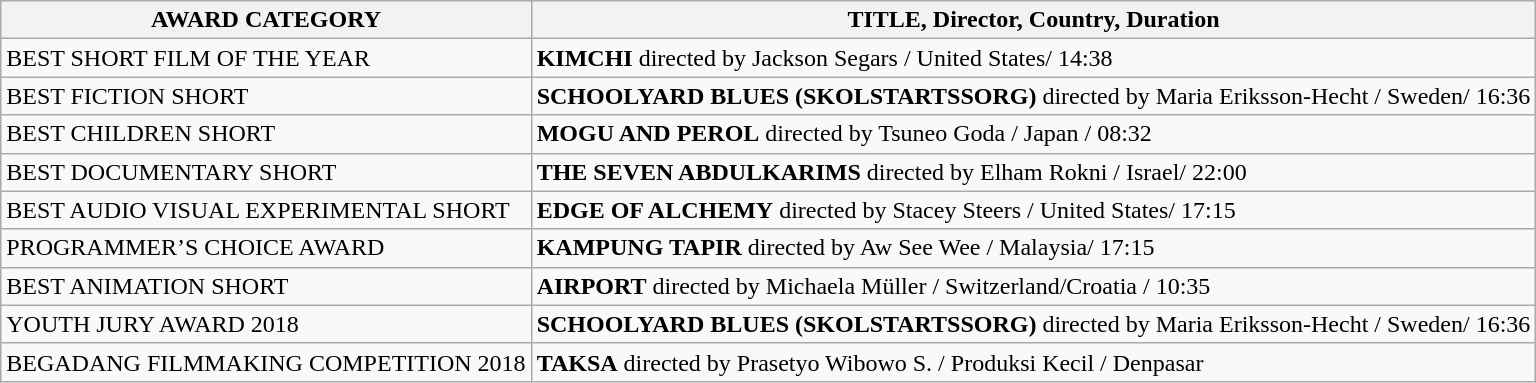<table class="wikitable">
<tr>
<th>AWARD CATEGORY</th>
<th>TITLE, Director, Country, Duration</th>
</tr>
<tr>
<td>BEST SHORT FILM OF THE YEAR</td>
<td><strong>KIMCHI</strong> directed by Jackson Segars / United States/ 14:38</td>
</tr>
<tr>
<td>BEST FICTION SHORT</td>
<td><strong>SCHOOLYARD BLUES (SKOLSTARTSSORG)</strong> directed by Maria Eriksson-Hecht / Sweden/ 16:36</td>
</tr>
<tr>
<td>BEST CHILDREN SHORT</td>
<td><strong>MOGU AND PEROL</strong> directed by Tsuneo Goda / Japan / 08:32</td>
</tr>
<tr>
<td>BEST DOCUMENTARY SHORT</td>
<td><strong>THE SEVEN ABDULKARIMS</strong> directed by Elham Rokni / Israel/ 22:00</td>
</tr>
<tr>
<td>BEST AUDIO VISUAL EXPERIMENTAL SHORT</td>
<td><strong>EDGE OF ALCHEMY</strong> directed by Stacey Steers / United States/ 17:15</td>
</tr>
<tr>
<td>PROGRAMMER’S CHOICE  AWARD</td>
<td><strong>KAMPUNG TAPIR</strong> directed by Aw See Wee / Malaysia/ 17:15</td>
</tr>
<tr>
<td>BEST ANIMATION SHORT</td>
<td><strong>AIRPORT</strong> directed by Michaela Müller / Switzerland/Croatia / 10:35</td>
</tr>
<tr>
<td>YOUTH JURY AWARD 2018</td>
<td><strong>SCHOOLYARD BLUES (SKOLSTARTSSORG)</strong> directed by Maria Eriksson-Hecht / Sweden/ 16:36</td>
</tr>
<tr>
<td>BEGADANG FILMMAKING COMPETITION 2018</td>
<td><strong>TAKSA</strong> directed by Prasetyo Wibowo S. / Produksi Kecil / Denpasar</td>
</tr>
</table>
